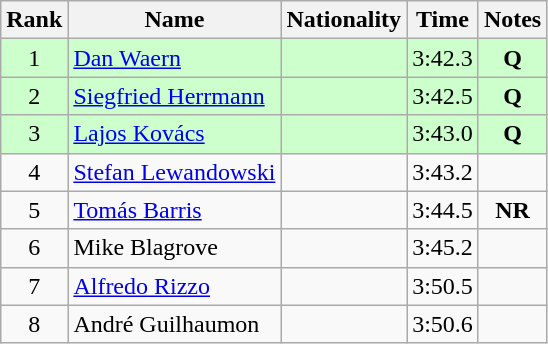<table class="wikitable sortable" style="text-align:center">
<tr>
<th>Rank</th>
<th>Name</th>
<th>Nationality</th>
<th>Time</th>
<th>Notes</th>
</tr>
<tr bgcolor=ccffcc>
<td>1</td>
<td align=left><a href='#'>Dan Waern</a></td>
<td align=left></td>
<td>3:42.3</td>
<td><strong>Q</strong></td>
</tr>
<tr bgcolor=ccffcc>
<td>2</td>
<td align=left><a href='#'>Siegfried Herrmann</a></td>
<td align=left></td>
<td>3:42.5</td>
<td><strong>Q</strong></td>
</tr>
<tr bgcolor=ccffcc>
<td>3</td>
<td align=left><a href='#'>Lajos Kovács</a></td>
<td align=left></td>
<td>3:43.0</td>
<td><strong>Q</strong></td>
</tr>
<tr>
<td>4</td>
<td align=left><a href='#'>Stefan Lewandowski</a></td>
<td align=left></td>
<td>3:43.2</td>
<td></td>
</tr>
<tr>
<td>5</td>
<td align=left><a href='#'>Tomás Barris</a></td>
<td align=left></td>
<td>3:44.5</td>
<td><strong>NR</strong></td>
</tr>
<tr>
<td>6</td>
<td align=left>Mike Blagrove</td>
<td align="left"></td>
<td>3:45.2</td>
<td></td>
</tr>
<tr>
<td>7</td>
<td align=left><a href='#'>Alfredo Rizzo</a></td>
<td align=left></td>
<td>3:50.5</td>
<td></td>
</tr>
<tr>
<td>8</td>
<td align=left>André Guilhaumon</td>
<td align="left"></td>
<td>3:50.6</td>
<td></td>
</tr>
</table>
